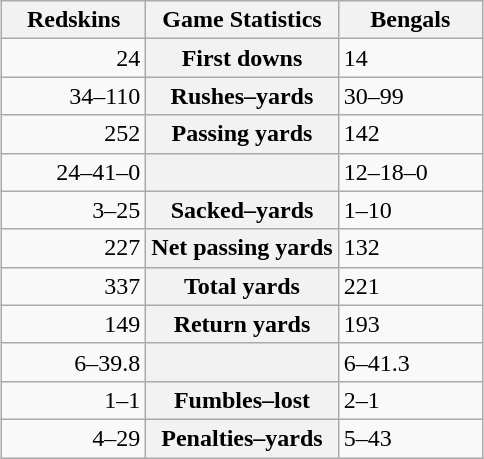<table class="wikitable" style="margin: 1em auto 1em auto">
<tr>
<th style="width:30%;">Redskins</th>
<th style="width:40%;">Game Statistics</th>
<th style="width:30%;">Bengals</th>
</tr>
<tr>
<td style="text-align:right;">24</td>
<th>First downs</th>
<td>14</td>
</tr>
<tr>
<td style="text-align:right;">34–110</td>
<th>Rushes–yards</th>
<td>30–99</td>
</tr>
<tr>
<td style="text-align:right;">252</td>
<th>Passing yards</th>
<td>142</td>
</tr>
<tr>
<td style="text-align:right;">24–41–0</td>
<th></th>
<td>12–18–0</td>
</tr>
<tr>
<td style="text-align:right;">3–25</td>
<th>Sacked–yards</th>
<td>1–10</td>
</tr>
<tr>
<td style="text-align:right;">227</td>
<th>Net passing yards</th>
<td>132</td>
</tr>
<tr>
<td style="text-align:right;">337</td>
<th>Total yards</th>
<td>221</td>
</tr>
<tr>
<td style="text-align:right;">149</td>
<th>Return yards</th>
<td>193</td>
</tr>
<tr>
<td style="text-align:right;">6–39.8</td>
<th></th>
<td>6–41.3</td>
</tr>
<tr>
<td style="text-align:right;">1–1</td>
<th>Fumbles–lost</th>
<td>2–1</td>
</tr>
<tr>
<td style="text-align:right;">4–29</td>
<th>Penalties–yards</th>
<td>5–43</td>
</tr>
</table>
